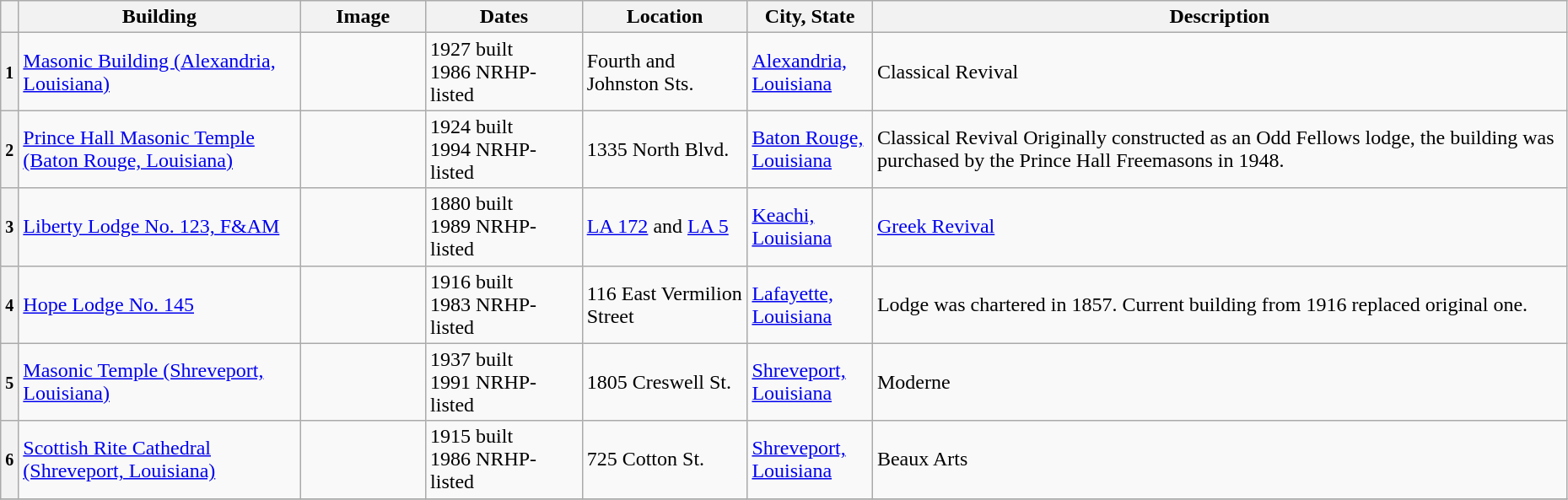<table class="wikitable sortable" style="width:98%">
<tr>
<th></th>
<th width = 18%><strong>Building</strong></th>
<th width = 8% class="unsortable"><strong>Image</strong></th>
<th width = 10%><strong>Dates</strong></th>
<th><strong>Location</strong></th>
<th width = 8%><strong>City, State</strong></th>
<th class="unsortable"><strong>Description</strong></th>
</tr>
<tr ->
<th><small>1</small></th>
<td><a href='#'>Masonic Building (Alexandria, Louisiana)</a></td>
<td></td>
<td>1927 built<br>1986 NRHP-listed</td>
<td>Fourth and Johnston Sts.<br><small></small></td>
<td><a href='#'>Alexandria, Louisiana</a></td>
<td>Classical Revival</td>
</tr>
<tr ->
<th><small>2</small></th>
<td><a href='#'>Prince Hall Masonic Temple (Baton Rouge, Louisiana)</a></td>
<td></td>
<td>1924 built<br>1994 NRHP-listed</td>
<td>1335 North Blvd.<br><small></small></td>
<td><a href='#'>Baton Rouge, Louisiana</a></td>
<td>Classical Revival Originally constructed as an Odd Fellows lodge, the building was purchased by the Prince Hall Freemasons in 1948.</td>
</tr>
<tr ->
<th><small>3</small></th>
<td><a href='#'>Liberty Lodge No. 123, F&AM</a></td>
<td></td>
<td>1880 built<br>1989 NRHP-listed</td>
<td><a href='#'>LA 172</a> and <a href='#'>LA 5</a><br><small></small></td>
<td><a href='#'>Keachi, Louisiana</a></td>
<td><a href='#'>Greek Revival</a></td>
</tr>
<tr ->
<th><small>4</small></th>
<td><a href='#'>Hope Lodge No. 145</a></td>
<td></td>
<td>1916 built<br>1983 NRHP-listed</td>
<td>116 East Vermilion Street<br><small></small></td>
<td><a href='#'>Lafayette, Louisiana</a></td>
<td>Lodge was chartered in 1857.  Current building from 1916 replaced original one.</td>
</tr>
<tr ->
<th><small>5</small></th>
<td><a href='#'>Masonic Temple (Shreveport, Louisiana)</a></td>
<td></td>
<td>1937 built<br>1991 NRHP-listed</td>
<td>1805 Creswell St.<br><small></small></td>
<td><a href='#'>Shreveport, Louisiana</a></td>
<td>Moderne</td>
</tr>
<tr ->
<th><small>6</small></th>
<td><a href='#'>Scottish Rite Cathedral (Shreveport, Louisiana)</a></td>
<td></td>
<td>1915 built<br>1986 NRHP-listed</td>
<td>725 Cotton St.<br><small></small></td>
<td><a href='#'>Shreveport, Louisiana</a></td>
<td>Beaux Arts</td>
</tr>
<tr ->
</tr>
</table>
